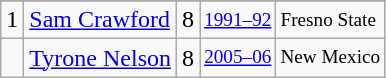<table class="wikitable">
<tr>
</tr>
<tr>
<td>1</td>
<td><a href='#'>Sam Crawford</a></td>
<td>8</td>
<td style="font-size:80%;"><a href='#'>1991–92</a></td>
<td style="font-size:80%;">Fresno State</td>
</tr>
<tr>
<td></td>
<td><a href='#'>Tyrone Nelson</a></td>
<td>8</td>
<td style="font-size:80%;"><a href='#'>2005–06</a></td>
<td style="font-size:80%;">New Mexico</td>
</tr>
</table>
